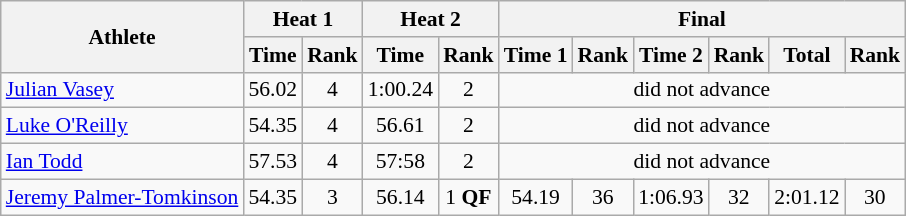<table class="wikitable" style="font-size:90%">
<tr>
<th rowspan="2">Athlete</th>
<th colspan="2">Heat 1</th>
<th colspan="2">Heat 2</th>
<th colspan="6">Final</th>
</tr>
<tr>
<th>Time</th>
<th>Rank</th>
<th>Time</th>
<th>Rank</th>
<th>Time 1</th>
<th>Rank</th>
<th>Time 2</th>
<th>Rank</th>
<th>Total</th>
<th>Rank</th>
</tr>
<tr>
<td><a href='#'>Julian Vasey</a></td>
<td align="center">56.02</td>
<td align="center">4</td>
<td align="center">1:00.24</td>
<td align="center">2</td>
<td colspan="6" align="center">did not advance</td>
</tr>
<tr>
<td><a href='#'>Luke O'Reilly</a></td>
<td align="center">54.35</td>
<td align="center">4</td>
<td align="center">56.61</td>
<td align="center">2</td>
<td colspan="6" align="center">did not advance</td>
</tr>
<tr>
<td><a href='#'>Ian Todd</a></td>
<td align="center">57.53</td>
<td align="center">4</td>
<td align="center">57:58</td>
<td align="center">2</td>
<td colspan="6" align="center">did not advance</td>
</tr>
<tr>
<td><a href='#'>Jeremy Palmer-Tomkinson</a></td>
<td align="center">54.35</td>
<td align="center">3</td>
<td align="center">56.14</td>
<td align="center">1 <strong>QF</strong></td>
<td align="center">54.19</td>
<td align="center">36</td>
<td align="center">1:06.93</td>
<td align="center">32</td>
<td align="center">2:01.12</td>
<td align="center">30</td>
</tr>
</table>
